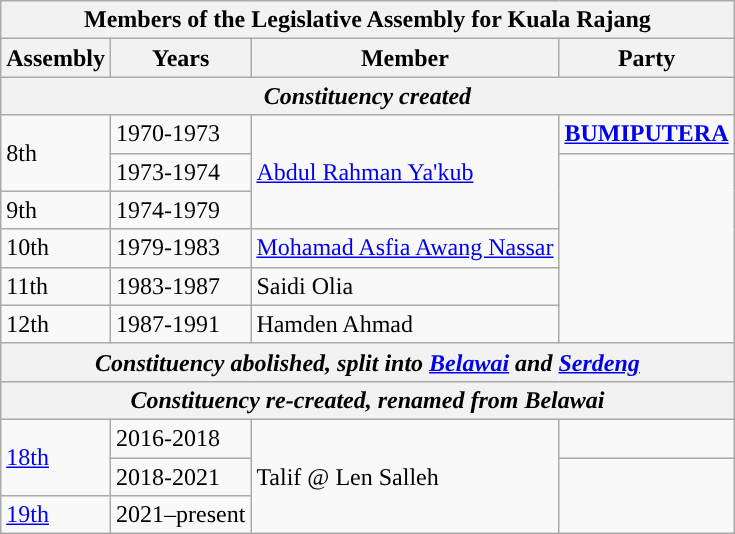<table class=wikitable>
<tr>
<th colspan="4">Members of the Legislative Assembly for Kuala Rajang</th>
</tr>
<tr>
<th>Assembly</th>
<th>Years</th>
<th>Member</th>
<th>Party</th>
</tr>
<tr>
<th colspan=4 align=center><em>Constituency created</em></th>
</tr>
<tr>
<td rowspan=2>8th</td>
<td>1970-1973</td>
<td rowspan=3><a href='#'>Abdul Rahman Ya'kub</a></td>
<td bgcolor=><strong><a href='#'>BUMIPUTERA</a></strong></td>
</tr>
<tr>
<td>1973-1974</td>
<td rowspan=5 bgcolor=></td>
</tr>
<tr>
<td>9th</td>
<td>1974-1979</td>
</tr>
<tr>
<td>10th</td>
<td>1979-1983</td>
<td><a href='#'>Mohamad Asfia Awang Nassar</a></td>
</tr>
<tr>
<td>11th</td>
<td>1983-1987</td>
<td>Saidi Olia</td>
</tr>
<tr>
<td>12th</td>
<td>1987-1991</td>
<td>Hamden Ahmad</td>
</tr>
<tr>
<th colspan=4 align=center><em>Constituency abolished, split into <a href='#'>Belawai</a> and <a href='#'>Serdeng</a></em></th>
</tr>
<tr>
<th colspan=4 align=center><em>Constituency re-created, renamed from Belawai</em></th>
</tr>
<tr>
<td rowspan="2"><a href='#'>18th</a></td>
<td>2016-2018</td>
<td rowspan="3">Talif @ Len Salleh</td>
<td></td>
</tr>
<tr>
<td>2018-2021</td>
<td rowspan="2" bgcolor=></td>
</tr>
<tr>
<td><a href='#'>19th</a></td>
<td>2021–present</td>
</tr>
</table>
